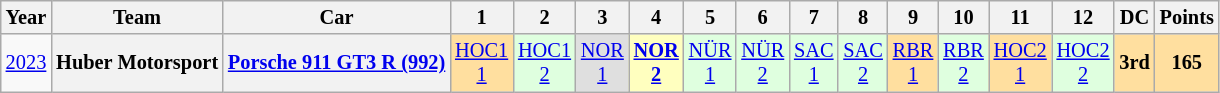<table class="wikitable" style="text-align:center; font-size:85%">
<tr>
<th>Year</th>
<th>Team</th>
<th>Car</th>
<th>1</th>
<th>2</th>
<th>3</th>
<th>4</th>
<th>5</th>
<th>6</th>
<th>7</th>
<th>8</th>
<th>9</th>
<th>10</th>
<th>11</th>
<th>12</th>
<th>DC</th>
<th>Points</th>
</tr>
<tr>
<td><a href='#'>2023</a></td>
<th nowrap>Huber Motorsport</th>
<th nowrap><a href='#'>Porsche 911 GT3 R (992)</a></th>
<td style="background:#FFDF9F;"><a href='#'>HOC1<br>1</a><br></td>
<td style="background:#DFFFDF;"><a href='#'>HOC1<br>2</a><br></td>
<td style="background:#DFDFDF;"><a href='#'>NOR<br>1</a><br></td>
<td style="background:#FFFFBF;"><strong><a href='#'>NOR<br>2</a></strong><br></td>
<td style="background:#DFFFDF;"><a href='#'>NÜR<br>1</a><br></td>
<td style="background:#DFFFDF;"><a href='#'>NÜR<br>2</a><br></td>
<td style="background:#DFFFDF;"><a href='#'>SAC<br>1</a><br></td>
<td style="background:#DFFFDF;"><a href='#'>SAC<br>2</a><br></td>
<td style="background:#FFDF9F;"><a href='#'>RBR<br>1</a><br></td>
<td style="background:#DFFFDF;"><a href='#'>RBR<br>2</a><br></td>
<td style="background:#FFDF9F;"><a href='#'>HOC2<br>1</a><br></td>
<td style="background:#DFFFDF;"><a href='#'>HOC2<br>2</a><br></td>
<th style="background:#FFDF9F;">3rd</th>
<th style="background:#FFDF9F;">165</th>
</tr>
</table>
